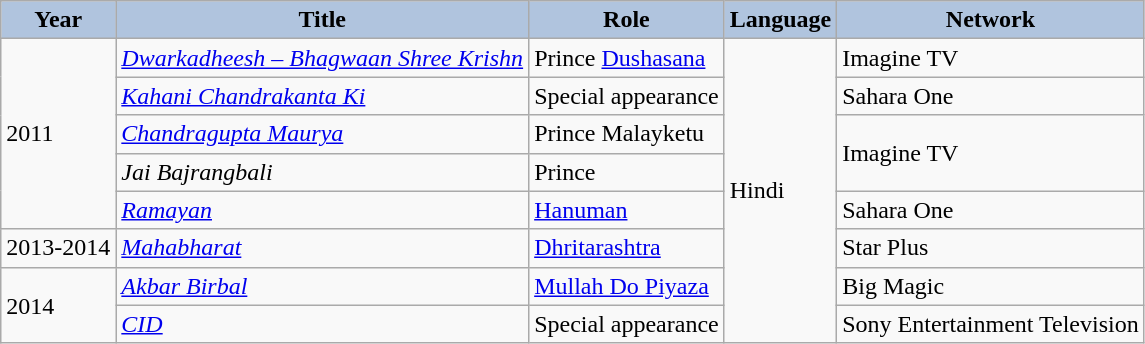<table class="wikitable" style="font-size:100%">
<tr style="text-align:center;">
<th style="background:#B0C4DE;">Year</th>
<th style="background:#B0C4DE;">Title</th>
<th style="background:#B0C4DE;">Role</th>
<th style="background:#B0C4DE;">Language</th>
<th style="background:#B0C4DE;">Network</th>
</tr>
<tr>
<td rowspan="5">2011</td>
<td><em><a href='#'>Dwarkadheesh – Bhagwaan Shree Krishn</a></em></td>
<td>Prince <a href='#'>Dushasana</a></td>
<td rowspan="8">Hindi</td>
<td>Imagine TV</td>
</tr>
<tr>
<td><em><a href='#'>Kahani Chandrakanta Ki</a></em></td>
<td>Special appearance</td>
<td>Sahara One</td>
</tr>
<tr>
<td><em><a href='#'>Chandragupta Maurya</a></em></td>
<td>Prince Malayketu</td>
<td rowspan="2">Imagine TV</td>
</tr>
<tr>
<td><em>Jai Bajrangbali</em></td>
<td>Prince</td>
</tr>
<tr>
<td><em><a href='#'>Ramayan</a></em></td>
<td><a href='#'>Hanuman</a></td>
<td>Sahara One</td>
</tr>
<tr>
<td>2013-2014</td>
<td><em><a href='#'>Mahabharat</a></em></td>
<td><a href='#'>Dhritarashtra</a></td>
<td>Star Plus</td>
</tr>
<tr>
<td rowspan="2">2014</td>
<td><em><a href='#'>Akbar Birbal</a></em></td>
<td><a href='#'>Mullah Do Piyaza</a></td>
<td>Big Magic</td>
</tr>
<tr>
<td><em><a href='#'>CID</a></em></td>
<td>Special appearance</td>
<td>Sony Entertainment Television</td>
</tr>
</table>
